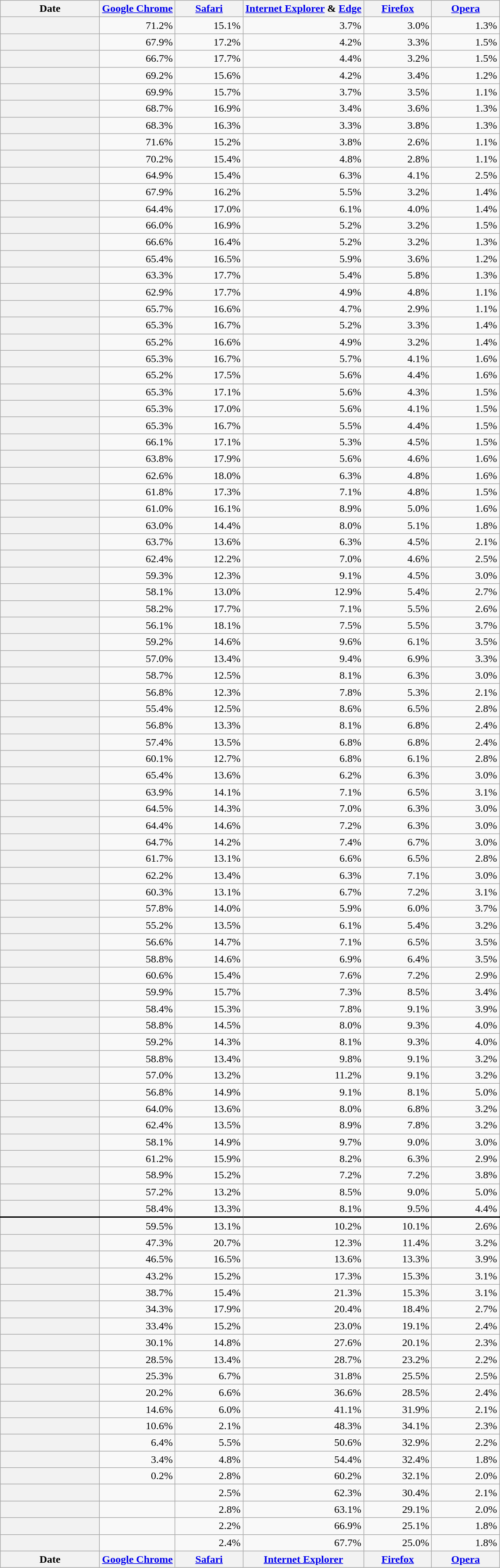<table class="wikitable plainrowheaders sortable" style="text-align:right;white-space:nowrap">
<tr>
<th scope="col" style="width:9em">Date</th>
<th scope="col" style="width:6em"><a href='#'>Google Chrome</a></th>
<th scope="col" style="width:6em"><a href='#'>Safari</a></th>
<th scope="col" style="width:6em"><a href='#'>Internet Explorer</a> & <a href='#'>Edge</a></th>
<th scope="col" style="width:6em"><a href='#'>Firefox</a></th>
<th scope="col" style="width:6em"><a href='#'>Opera</a></th>
</tr>
<tr>
<th scope="row" style="text-align:right;"></th>
<td>71.2%</td>
<td>15.1%</td>
<td>3.7%</td>
<td>3.0%</td>
<td>1.3%</td>
</tr>
<tr>
<th scope="row" style="text-align:right;"></th>
<td>67.9%</td>
<td>17.2%</td>
<td>4.2%</td>
<td>3.3%</td>
<td>1.5%</td>
</tr>
<tr>
<th scope="row" style="text-align:right;"></th>
<td>66.7%</td>
<td>17.7%</td>
<td>4.4%</td>
<td>3.2%</td>
<td>1.5%</td>
</tr>
<tr>
<th scope="row" style="text-align:right;"></th>
<td>69.2%</td>
<td>15.6%</td>
<td>4.2%</td>
<td>3.4%</td>
<td>1.2%</td>
</tr>
<tr>
<th scope="row" style="text-align:right;"></th>
<td>69.9%</td>
<td>15.7%</td>
<td>3.7%</td>
<td>3.5%</td>
<td>1.1%</td>
</tr>
<tr>
<th scope="row" style="text-align:right;"></th>
<td>68.7%</td>
<td>16.9%</td>
<td>3.4%</td>
<td>3.6%</td>
<td>1.3%</td>
</tr>
<tr>
<th scope="row" style="text-align:right;"></th>
<td>68.3%</td>
<td>16.3%</td>
<td>3.3%</td>
<td>3.8%</td>
<td>1.3%</td>
</tr>
<tr>
<th scope="row" style="text-align:right;"></th>
<td>71.6%</td>
<td>15.2%</td>
<td>3.8%</td>
<td>2.6%</td>
<td>1.1%</td>
</tr>
<tr>
<th scope="row" style="text-align:right;"></th>
<td>70.2%</td>
<td>15.4%</td>
<td>4.8%</td>
<td>2.8%</td>
<td>1.1%</td>
</tr>
<tr>
<th scope="row" style="text-align:right;"></th>
<td>64.9%</td>
<td>15.4%</td>
<td>6.3%</td>
<td>4.1%</td>
<td>2.5%</td>
</tr>
<tr>
<th scope="row" style="text-align:right;"></th>
<td>67.9%</td>
<td>16.2%</td>
<td>5.5%</td>
<td>3.2%</td>
<td>1.4%</td>
</tr>
<tr>
<th scope="row" style="text-align:right;"></th>
<td>64.4%</td>
<td>17.0%</td>
<td>6.1%</td>
<td>4.0%</td>
<td>1.4%</td>
</tr>
<tr>
<th scope="row" style="text-align:right;"></th>
<td>66.0%</td>
<td>16.9%</td>
<td>5.2%</td>
<td>3.2%</td>
<td>1.5%</td>
</tr>
<tr>
<th scope="row" style="text-align:right;"></th>
<td>66.6%</td>
<td>16.4%</td>
<td>5.2%</td>
<td>3.2%</td>
<td>1.3%</td>
</tr>
<tr>
<th scope="row" style="text-align:right;"></th>
<td>65.4%</td>
<td>16.5%</td>
<td>5.9%</td>
<td>3.6%</td>
<td>1.2%</td>
</tr>
<tr>
<th scope="row" style="text-align:right;"></th>
<td>63.3%</td>
<td>17.7%</td>
<td>5.4%</td>
<td>5.8%</td>
<td>1.3%</td>
</tr>
<tr>
<th scope="row" style="text-align:right;"></th>
<td>62.9%</td>
<td>17.7%</td>
<td>4.9%</td>
<td>4.8%</td>
<td>1.1%</td>
</tr>
<tr>
<th scope="row" style="text-align:right;"></th>
<td>65.7%</td>
<td>16.6%</td>
<td>4.7%</td>
<td>2.9%</td>
<td>1.1%</td>
</tr>
<tr>
<th scope="row" style="text-align:right;"></th>
<td>65.3%</td>
<td>16.7%</td>
<td>5.2%</td>
<td>3.3%</td>
<td>1.4%</td>
</tr>
<tr>
<th scope="row" style="text-align:right;"></th>
<td>65.2%</td>
<td>16.6%</td>
<td>4.9%</td>
<td>3.2%</td>
<td>1.4%</td>
</tr>
<tr>
<th scope="row" style="text-align:right;"></th>
<td>65.3%</td>
<td>16.7%</td>
<td>5.7%</td>
<td>4.1%</td>
<td>1.6%</td>
</tr>
<tr>
<th scope="row" style="text-align:right;"></th>
<td>65.2%</td>
<td>17.5%</td>
<td>5.6%</td>
<td>4.4%</td>
<td>1.6%</td>
</tr>
<tr>
<th scope="row" style="text-align:right;"></th>
<td>65.3%</td>
<td>17.1%</td>
<td>5.6%</td>
<td>4.3%</td>
<td>1.5%</td>
</tr>
<tr>
<th scope="row" style="text-align:right;"></th>
<td>65.3%</td>
<td>17.0%</td>
<td>5.6%</td>
<td>4.1%</td>
<td>1.5%</td>
</tr>
<tr>
<th scope="row" style="text-align:right;"></th>
<td>65.3%</td>
<td>16.7%</td>
<td>5.5%</td>
<td>4.4%</td>
<td>1.5%</td>
</tr>
<tr>
<th scope="row" style="text-align:right;"></th>
<td>66.1%</td>
<td>17.1%</td>
<td>5.3%</td>
<td>4.5%</td>
<td>1.5%</td>
</tr>
<tr>
<th scope="row" style="text-align:right;"></th>
<td>63.8%</td>
<td>17.9%</td>
<td>5.6%</td>
<td>4.6%</td>
<td>1.6%</td>
</tr>
<tr>
<th scope="row" style="text-align:right;"></th>
<td>62.6%</td>
<td>18.0%</td>
<td>6.3%</td>
<td>4.8%</td>
<td>1.6%</td>
</tr>
<tr>
<th scope="row" style="text-align:right;"></th>
<td>61.8%</td>
<td>17.3%</td>
<td>7.1%</td>
<td>4.8%</td>
<td>1.5%</td>
</tr>
<tr>
<th scope="row" style="text-align:right;"></th>
<td>61.0%</td>
<td>16.1%</td>
<td>8.9%</td>
<td>5.0%</td>
<td>1.6%</td>
</tr>
<tr>
<th scope="row" style="text-align:right;"></th>
<td>63.0%</td>
<td>14.4%</td>
<td>8.0%</td>
<td>5.1%</td>
<td>1.8%</td>
</tr>
<tr>
<th scope="row" style="text-align:right;"></th>
<td>63.7%</td>
<td>13.6%</td>
<td>6.3%</td>
<td>4.5%</td>
<td>2.1%</td>
</tr>
<tr>
<th scope="row" style="text-align:right;"></th>
<td>62.4%</td>
<td>12.2%</td>
<td>7.0%</td>
<td>4.6%</td>
<td>2.5%</td>
</tr>
<tr>
<th scope="row" style="text-align:right;"></th>
<td>59.3%</td>
<td>12.3%</td>
<td>9.1%</td>
<td>4.5%</td>
<td>3.0%</td>
</tr>
<tr>
<th scope="row" style="text-align:right;"></th>
<td>58.1%</td>
<td>13.0%</td>
<td>12.9%</td>
<td>5.4%</td>
<td>2.7%</td>
</tr>
<tr>
<th scope="row" style="text-align:right;"></th>
<td>58.2%</td>
<td>17.7%</td>
<td>7.1%</td>
<td>5.5%</td>
<td>2.6%</td>
</tr>
<tr>
<th scope="row" style="text-align:right;"></th>
<td>56.1%</td>
<td>18.1%</td>
<td>7.5%</td>
<td>5.5%</td>
<td>3.7%</td>
</tr>
<tr>
<th scope="row" style="text-align:right;"></th>
<td>59.2%</td>
<td>14.6%</td>
<td>9.6%</td>
<td>6.1%</td>
<td>3.5%</td>
</tr>
<tr>
<th scope="row" style="text-align:right;"></th>
<td>57.0%</td>
<td>13.4%</td>
<td>9.4%</td>
<td>6.9%</td>
<td>3.3%</td>
</tr>
<tr>
<th scope="row" style="text-align:right;"></th>
<td>58.7%</td>
<td>12.5%</td>
<td>8.1%</td>
<td>6.3%</td>
<td>3.0%</td>
</tr>
<tr>
<th scope="row" style="text-align:right;"></th>
<td>56.8%</td>
<td>12.3%</td>
<td>7.8%</td>
<td>5.3%</td>
<td>2.1%</td>
</tr>
<tr>
<th scope="row" style="text-align:right;"></th>
<td>55.4%</td>
<td>12.5%</td>
<td>8.6%</td>
<td>6.5%</td>
<td>2.8%</td>
</tr>
<tr>
<th scope="row" style="text-align:right;"></th>
<td>56.8%</td>
<td>13.3%</td>
<td>8.1%</td>
<td>6.8%</td>
<td>2.4%</td>
</tr>
<tr>
<th scope="row" style="text-align:right;"></th>
<td>57.4%</td>
<td>13.5%</td>
<td>6.8%</td>
<td>6.8%</td>
<td>2.4%</td>
</tr>
<tr>
<th scope="row" style="text-align:right;"></th>
<td>60.1%</td>
<td>12.7%</td>
<td>6.8%</td>
<td>6.1%</td>
<td>2.8%</td>
</tr>
<tr>
<th scope="row" style="text-align:right;"></th>
<td>65.4%</td>
<td>13.6%</td>
<td>6.2%</td>
<td>6.3%</td>
<td>3.0%</td>
</tr>
<tr>
<th scope="row" style="text-align:right;"></th>
<td>63.9%</td>
<td>14.1%</td>
<td>7.1%</td>
<td>6.5%</td>
<td>3.1%</td>
</tr>
<tr>
<th scope="row" style="text-align:right;"></th>
<td>64.5%</td>
<td>14.3%</td>
<td>7.0%</td>
<td>6.3%</td>
<td>3.0%</td>
</tr>
<tr>
<th scope="row" style="text-align:right;"></th>
<td>64.4%</td>
<td>14.6%</td>
<td>7.2%</td>
<td>6.3%</td>
<td>3.0%</td>
</tr>
<tr>
<th scope="row" style="text-align:right;"></th>
<td>64.7%</td>
<td>14.2%</td>
<td>7.4%</td>
<td>6.7%</td>
<td>3.0%</td>
</tr>
<tr>
<th scope="row" style="text-align:right;"></th>
<td>61.7%</td>
<td>13.1%</td>
<td>6.6%</td>
<td>6.5%</td>
<td>2.8%</td>
</tr>
<tr>
<th scope="row" style="text-align:right;"></th>
<td>62.2%</td>
<td>13.4%</td>
<td>6.3%</td>
<td>7.1%</td>
<td>3.0%</td>
</tr>
<tr>
<th scope="row" style="text-align:right;"></th>
<td>60.3%</td>
<td>13.1%</td>
<td>6.7%</td>
<td>7.2%</td>
<td>3.1%</td>
</tr>
<tr>
<th scope="row" style="text-align:right;"></th>
<td>57.8%</td>
<td>14.0%</td>
<td>5.9%</td>
<td>6.0%</td>
<td>3.7%</td>
</tr>
<tr>
<th scope="row" style="text-align:right;"></th>
<td>55.2%</td>
<td>13.5%</td>
<td>6.1%</td>
<td>5.4%</td>
<td>3.2%</td>
</tr>
<tr>
<th scope="row" style="text-align:right;"></th>
<td>56.6%</td>
<td>14.7%</td>
<td>7.1%</td>
<td>6.5%</td>
<td>3.5%</td>
</tr>
<tr>
<th scope="row" style="text-align:right;"></th>
<td>58.8%</td>
<td>14.6%</td>
<td>6.9%</td>
<td>6.4%</td>
<td>3.5%</td>
</tr>
<tr>
<th scope="row" style="text-align:right;"></th>
<td>60.6%</td>
<td>15.4%</td>
<td>7.6%</td>
<td>7.2%</td>
<td>2.9%</td>
</tr>
<tr>
<th scope="row" style="text-align:right;"></th>
<td>59.9%</td>
<td>15.7%</td>
<td>7.3%</td>
<td>8.5%</td>
<td>3.4%</td>
</tr>
<tr>
<th scope="row" style="text-align:right;"></th>
<td>58.4%</td>
<td>15.3%</td>
<td>7.8%</td>
<td>9.1%</td>
<td>3.9%</td>
</tr>
<tr>
<th scope="row" style="text-align:right;"></th>
<td>58.8%</td>
<td>14.5%</td>
<td>8.0%</td>
<td>9.3%</td>
<td>4.0%</td>
</tr>
<tr>
<th scope="row" style="text-align:right;"></th>
<td>59.2%</td>
<td>14.3%</td>
<td>8.1%</td>
<td>9.3%</td>
<td>4.0%</td>
</tr>
<tr>
<th scope="row" style="text-align:right;"></th>
<td>58.8%</td>
<td>13.4%</td>
<td>9.8%</td>
<td>9.1%</td>
<td>3.2%</td>
</tr>
<tr>
<th scope="row" style="text-align:right;"></th>
<td>57.0%</td>
<td>13.2%</td>
<td>11.2%</td>
<td>9.1%</td>
<td>3.2%</td>
</tr>
<tr>
<th scope="row" style="text-align:right;"></th>
<td>56.8%</td>
<td>14.9%</td>
<td>9.1%</td>
<td>8.1%</td>
<td>5.0%</td>
</tr>
<tr>
<th scope="row" style="text-align:right;"></th>
<td>64.0%</td>
<td>13.6%</td>
<td>8.0%</td>
<td>6.8%</td>
<td>3.2%</td>
</tr>
<tr>
<th scope="row" style="text-align:right;"></th>
<td>62.4%</td>
<td>13.5%</td>
<td>8.9%</td>
<td>7.8%</td>
<td>3.2%</td>
</tr>
<tr>
<th scope="row" style="text-align:right;"></th>
<td>58.1%</td>
<td>14.9%</td>
<td>9.7%</td>
<td>9.0%</td>
<td>3.0%</td>
</tr>
<tr>
<th scope="row" style="text-align:right;"></th>
<td>61.2%</td>
<td>15.9%</td>
<td>8.2%</td>
<td>6.3%</td>
<td>2.9%</td>
</tr>
<tr>
<th scope="row" style="text-align:right;"></th>
<td>58.9%</td>
<td>15.2%</td>
<td>7.2%</td>
<td>7.2%</td>
<td>3.8%</td>
</tr>
<tr>
<th scope="row" style="text-align:right;"></th>
<td>57.2%</td>
<td>13.2%</td>
<td>8.5%</td>
<td>9.0%</td>
<td>5.0%</td>
</tr>
<tr>
<th scope="row" style="text-align:right;"></th>
<td>58.4%</td>
<td>13.3%</td>
<td>8.1%</td>
<td>9.5%</td>
<td>4.4%</td>
</tr>
<tr>
<th scope="row" style="text-align:right; border-top: 2px solid black;"></th>
<td style="border-top: 2px solid black;">59.5%</td>
<td style="border-top: 2px solid black;">13.1%</td>
<td style="border-top: 2px solid black;">10.2%</td>
<td style="border-top: 2px solid black;">10.1%</td>
<td style="border-top: 2px solid black;">2.6%</td>
</tr>
<tr>
<th scope="row" style="text-align:right;"></th>
<td>47.3%</td>
<td>20.7%</td>
<td>12.3%</td>
<td>11.4%</td>
<td>3.2%</td>
</tr>
<tr>
<th scope="row" style="text-align:right;"></th>
<td>46.5%</td>
<td>16.5%</td>
<td>13.6%</td>
<td>13.3%</td>
<td>3.9%</td>
</tr>
<tr>
<th scope="row" style="text-align:right;"></th>
<td>43.2%</td>
<td>15.2%</td>
<td>17.3%</td>
<td>15.3%</td>
<td>3.1%</td>
</tr>
<tr>
<th scope="row" style="text-align:right;"></th>
<td>38.7%</td>
<td>15.4%</td>
<td>21.3%</td>
<td>15.3%</td>
<td>3.1%</td>
</tr>
<tr>
<th scope="row" style="text-align:right;"></th>
<td>34.3%</td>
<td>17.9%</td>
<td>20.4%</td>
<td>18.4%</td>
<td>2.7%</td>
</tr>
<tr>
<th scope="row" style="text-align:right;"></th>
<td>33.4%</td>
<td>15.2%</td>
<td>23.0%</td>
<td>19.1%</td>
<td>2.4%</td>
</tr>
<tr>
<th scope="row" style="text-align:right;"></th>
<td>30.1%</td>
<td>14.8%</td>
<td>27.6%</td>
<td>20.1%</td>
<td>2.3%</td>
</tr>
<tr>
<th scope="row" style="text-align:right;"></th>
<td>28.5%</td>
<td>13.4%</td>
<td>28.7%</td>
<td>23.2%</td>
<td>2.2%</td>
</tr>
<tr>
<th scope="row" style="text-align:right;"></th>
<td>25.3%</td>
<td>6.7%</td>
<td>31.8%</td>
<td>25.5%</td>
<td>2.5%</td>
</tr>
<tr>
<th scope="row" style="text-align:right;"></th>
<td>20.2%</td>
<td>6.6%</td>
<td>36.6%</td>
<td>28.5%</td>
<td>2.4%</td>
</tr>
<tr>
<th scope="row" style="text-align:right;"></th>
<td>14.6%</td>
<td>6.0%</td>
<td>41.1%</td>
<td>31.9%</td>
<td>2.1%</td>
</tr>
<tr>
<th scope="row" style="text-align:right;"></th>
<td>10.6%</td>
<td>2.1%</td>
<td>48.3%</td>
<td>34.1%</td>
<td>2.3%</td>
</tr>
<tr>
<th scope="row" style="text-align:right;"></th>
<td>6.4%</td>
<td>5.5%</td>
<td>50.6%</td>
<td>32.9%</td>
<td>2.2%</td>
</tr>
<tr>
<th scope="row" style="text-align:right;"></th>
<td>3.4%</td>
<td>4.8%</td>
<td>54.4%</td>
<td>32.4%</td>
<td>1.8%</td>
</tr>
<tr>
<th scope="row" style="text-align:right;"></th>
<td>0.2%</td>
<td>2.8%</td>
<td>60.2%</td>
<td>32.1%</td>
<td>2.0%</td>
</tr>
<tr>
<th scope="row" style="text-align:right;"></th>
<td></td>
<td>2.5%</td>
<td>62.3%</td>
<td>30.4%</td>
<td>2.1%</td>
</tr>
<tr>
<th scope="row" style="text-align:right;"></th>
<td></td>
<td>2.8%</td>
<td>63.1%</td>
<td>29.1%</td>
<td>2.0%</td>
</tr>
<tr>
<th scope="row" style="text-align:right;"></th>
<td></td>
<td>2.2%</td>
<td>66.9%</td>
<td>25.1%</td>
<td>1.8%</td>
</tr>
<tr>
<th scope="row" style="text-align:right;"></th>
<td></td>
<td>2.4%</td>
<td>67.7%</td>
<td>25.0%</td>
<td>1.8%</td>
</tr>
<tr>
<th scope="col" style="width:9em">Date</th>
<th scope="col" style="width:6em"><a href='#'>Google Chrome</a></th>
<th scope="col" style="width:6em"><a href='#'>Safari</a></th>
<th scope="col" style="width:6em"><a href='#'>Internet Explorer</a></th>
<th scope="col" style="width:6em"><a href='#'>Firefox</a></th>
<th scope="col" style="width:6em"><a href='#'>Opera</a></th>
</tr>
</table>
